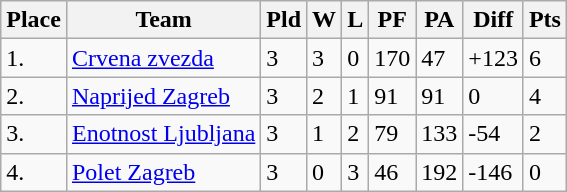<table class="wikitable">
<tr>
<th>Place</th>
<th>Team</th>
<th>Pld</th>
<th>W</th>
<th>L</th>
<th>PF</th>
<th>PA</th>
<th>Diff</th>
<th>Pts</th>
</tr>
<tr>
<td>1.</td>
<td><a href='#'>Crvena zvezda</a></td>
<td>3</td>
<td>3</td>
<td>0</td>
<td>170</td>
<td>47</td>
<td>+123</td>
<td>6</td>
</tr>
<tr>
<td>2.</td>
<td><a href='#'>Naprijed Zagreb</a></td>
<td>3</td>
<td>2</td>
<td>1</td>
<td>91</td>
<td>91</td>
<td>0</td>
<td>4</td>
</tr>
<tr>
<td>3.</td>
<td><a href='#'>Enotnost Ljubljana</a></td>
<td>3</td>
<td>1</td>
<td>2</td>
<td>79</td>
<td>133</td>
<td>-54</td>
<td>2</td>
</tr>
<tr>
<td>4.</td>
<td><a href='#'>Polet Zagreb</a></td>
<td>3</td>
<td>0</td>
<td>3</td>
<td>46</td>
<td>192</td>
<td>-146</td>
<td>0</td>
</tr>
</table>
